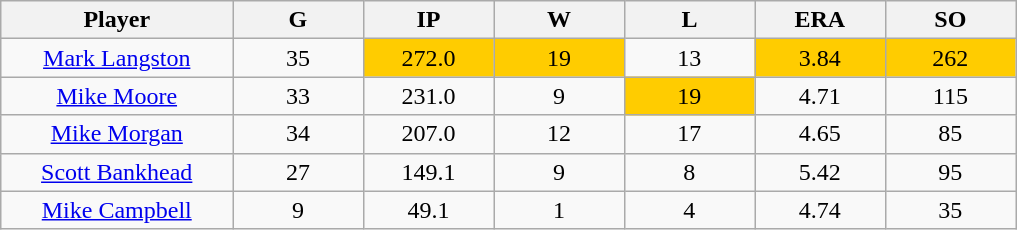<table class="wikitable sortable">
<tr>
<th bgcolor="#DDDDFF" width="16%">Player</th>
<th bgcolor="#DDDDFF" width="9%">G</th>
<th bgcolor="#DDDDFF" width="9%">IP</th>
<th bgcolor="#DDDDFF" width="9%">W</th>
<th bgcolor="#DDDDFF" width="9%">L</th>
<th bgcolor="#DDDDFF" width="9%">ERA</th>
<th bgcolor="#DDDDFF" width="9%">SO</th>
</tr>
<tr align="center">
<td><a href='#'>Mark Langston</a></td>
<td>35</td>
<td bgcolor="#FFCC00">272.0</td>
<td bgcolor="#FFCC00">19</td>
<td>13</td>
<td bgcolor="#FFCC00">3.84</td>
<td bgcolor="#FFCC00">262</td>
</tr>
<tr align="center">
<td><a href='#'>Mike Moore</a></td>
<td>33</td>
<td>231.0</td>
<td>9</td>
<td bgcolor="#FFCC00">19</td>
<td>4.71</td>
<td>115</td>
</tr>
<tr align=center>
<td><a href='#'>Mike Morgan</a></td>
<td>34</td>
<td>207.0</td>
<td>12</td>
<td>17</td>
<td>4.65</td>
<td>85</td>
</tr>
<tr align=center>
<td><a href='#'>Scott Bankhead</a></td>
<td>27</td>
<td>149.1</td>
<td>9</td>
<td>8</td>
<td>5.42</td>
<td>95</td>
</tr>
<tr align="center">
<td><a href='#'>Mike Campbell</a></td>
<td>9</td>
<td>49.1</td>
<td>1</td>
<td>4</td>
<td>4.74</td>
<td>35</td>
</tr>
</table>
